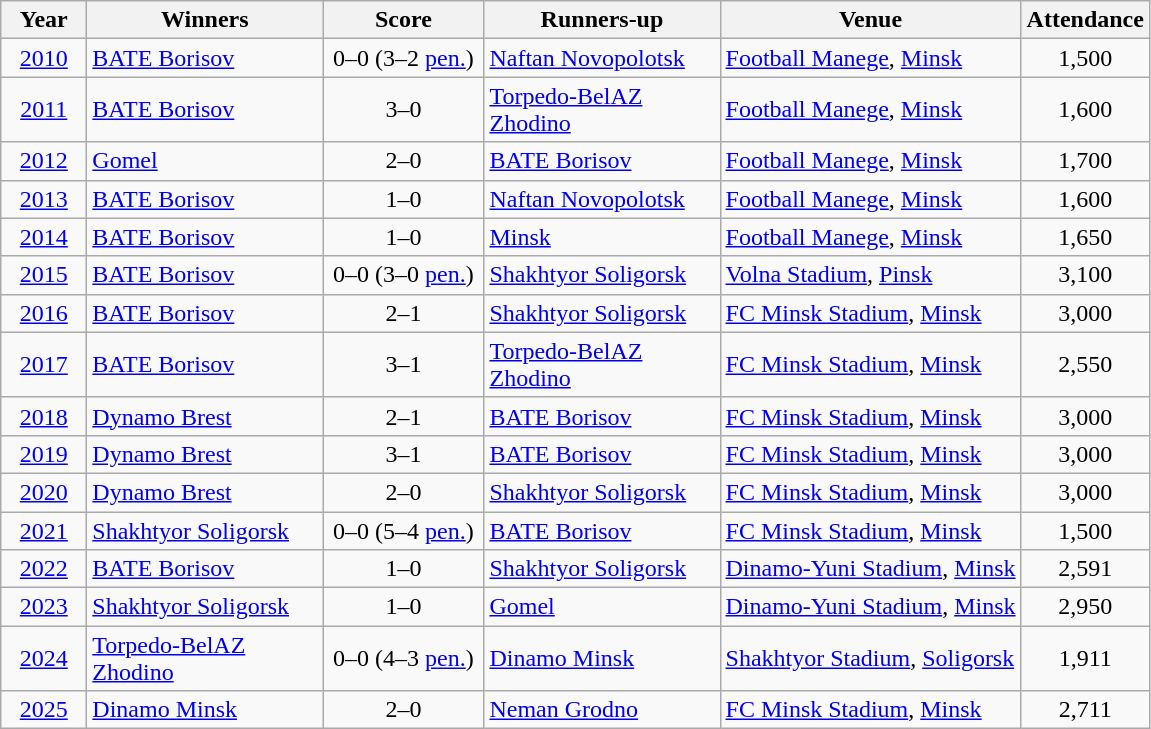<table class="wikitable">
<tr>
<th width=50>Year</th>
<th width=150>Winners</th>
<th width=100>Score</th>
<th width=150>Runners-up</th>
<th>Venue</th>
<th>Attendance</th>
</tr>
<tr>
<td align=center><a href='#'>2010</a></td>
<td><a href='#'>BATE Borisov</a></td>
<td align=center>0–0 (3–2 <a href='#'>pen.</a>)</td>
<td><a href='#'>Naftan Novopolotsk</a></td>
<td><a href='#'>Football Manege</a>, <a href='#'>Minsk</a></td>
<td align=center>1,500</td>
</tr>
<tr>
<td align=center><a href='#'>2011</a></td>
<td><a href='#'>BATE Borisov</a></td>
<td align=center>3–0</td>
<td><a href='#'>Torpedo-BelAZ Zhodino</a></td>
<td><a href='#'>Football Manege</a>, <a href='#'>Minsk</a></td>
<td align=center>1,600</td>
</tr>
<tr>
<td align=center><a href='#'>2012</a></td>
<td><a href='#'>Gomel</a></td>
<td align=center>2–0</td>
<td><a href='#'>BATE Borisov</a></td>
<td><a href='#'>Football Manege</a>, <a href='#'>Minsk</a></td>
<td align=center>1,700</td>
</tr>
<tr>
<td align=center><a href='#'>2013</a></td>
<td><a href='#'>BATE Borisov</a></td>
<td align=center>1–0</td>
<td><a href='#'>Naftan Novopolotsk</a></td>
<td><a href='#'>Football Manege</a>, <a href='#'>Minsk</a></td>
<td align=center>1,600</td>
</tr>
<tr>
<td align=center><a href='#'>2014</a></td>
<td><a href='#'>BATE Borisov</a></td>
<td align=center>1–0</td>
<td><a href='#'>Minsk</a></td>
<td><a href='#'>Football Manege</a>, <a href='#'>Minsk</a></td>
<td align=center>1,650</td>
</tr>
<tr>
<td align=center><a href='#'>2015</a></td>
<td><a href='#'>BATE Borisov</a></td>
<td align=center>0–0 (3–0 <a href='#'>pen.</a>)</td>
<td><a href='#'>Shakhtyor Soligorsk</a></td>
<td><a href='#'>Volna Stadium</a>, <a href='#'>Pinsk</a></td>
<td align=center>3,100</td>
</tr>
<tr>
<td align=center><a href='#'>2016</a></td>
<td><a href='#'>BATE Borisov</a></td>
<td align=center>2–1</td>
<td><a href='#'>Shakhtyor Soligorsk</a></td>
<td><a href='#'>FC Minsk Stadium</a>, <a href='#'>Minsk</a></td>
<td align=center>3,000</td>
</tr>
<tr>
<td align=center><a href='#'>2017</a></td>
<td><a href='#'>BATE Borisov</a></td>
<td align=center>3–1</td>
<td><a href='#'>Torpedo-BelAZ Zhodino</a></td>
<td><a href='#'>FC Minsk Stadium</a>, <a href='#'>Minsk</a></td>
<td align=center>2,550</td>
</tr>
<tr>
<td align=center><a href='#'>2018</a></td>
<td><a href='#'>Dynamo Brest</a></td>
<td align=center>2–1</td>
<td><a href='#'>BATE Borisov</a></td>
<td><a href='#'>FC Minsk Stadium</a>, <a href='#'>Minsk</a></td>
<td align=center>3,000</td>
</tr>
<tr>
<td align=center><a href='#'>2019</a></td>
<td><a href='#'>Dynamo Brest</a></td>
<td align=center>3–1</td>
<td><a href='#'>BATE Borisov</a></td>
<td><a href='#'>FC Minsk Stadium</a>, <a href='#'>Minsk</a></td>
<td align=center>3,000</td>
</tr>
<tr>
<td align=center><a href='#'>2020</a></td>
<td><a href='#'>Dynamo Brest</a></td>
<td align=center>2–0</td>
<td><a href='#'>Shakhtyor Soligorsk</a></td>
<td><a href='#'>FC Minsk Stadium</a>, <a href='#'>Minsk</a></td>
<td align=center>3,000</td>
</tr>
<tr>
<td align=center><a href='#'>2021</a></td>
<td><a href='#'>Shakhtyor Soligorsk</a></td>
<td align=center>0–0 (5–4 <a href='#'>pen.</a>)</td>
<td><a href='#'>BATE Borisov</a></td>
<td><a href='#'>FC Minsk Stadium</a>, <a href='#'>Minsk</a></td>
<td align=center>1,500</td>
</tr>
<tr>
<td align=center><a href='#'>2022</a></td>
<td><a href='#'>BATE Borisov</a></td>
<td align=center>1–0</td>
<td><a href='#'>Shakhtyor Soligorsk</a></td>
<td><a href='#'>Dinamo-Yuni Stadium</a>, <a href='#'>Minsk</a></td>
<td align=center>2,591</td>
</tr>
<tr>
<td align=center><a href='#'>2023</a></td>
<td><a href='#'>Shakhtyor Soligorsk</a></td>
<td align=center>1–0</td>
<td><a href='#'>Gomel</a></td>
<td><a href='#'>Dinamo-Yuni Stadium</a>, <a href='#'>Minsk</a></td>
<td align=center>2,950</td>
</tr>
<tr>
<td align=center><a href='#'>2024</a></td>
<td><a href='#'>Torpedo-BelAZ Zhodino</a></td>
<td align=center>0–0 (4–3 <a href='#'>pen.</a>)</td>
<td><a href='#'>Dinamo Minsk</a></td>
<td><a href='#'>Shakhtyor Stadium</a>, <a href='#'>Soligorsk</a></td>
<td align=center>1,911</td>
</tr>
<tr>
<td align=center><a href='#'>2025</a></td>
<td><a href='#'>Dinamo Minsk</a></td>
<td align=center>2–0</td>
<td><a href='#'>Neman Grodno</a></td>
<td><a href='#'>FC Minsk Stadium</a>, <a href='#'>Minsk</a></td>
<td align=center>2,711 </td>
</tr>
</table>
